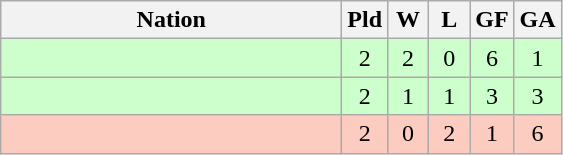<table class=wikitable style="text-align:center">
<tr>
<th width=220>Nation</th>
<th width=20>Pld</th>
<th width=20>W</th>
<th width=20>L</th>
<th width=20>GF</th>
<th width=20>GA</th>
</tr>
<tr bgcolor="#ccffcc">
<td align=left></td>
<td>2</td>
<td>2</td>
<td>0</td>
<td>6</td>
<td>1</td>
</tr>
<tr bgcolor="#ccffcc">
<td align=left></td>
<td>2</td>
<td>1</td>
<td>1</td>
<td>3</td>
<td>3</td>
</tr>
<tr bgcolor="#fcccc">
<td align=left></td>
<td>2</td>
<td>0</td>
<td>2</td>
<td>1</td>
<td>6</td>
</tr>
</table>
